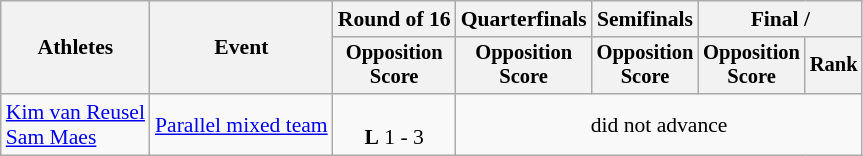<table class="wikitable" style="font-size:90%">
<tr>
<th rowspan="2">Athletes</th>
<th rowspan="2">Event</th>
<th>Round of 16</th>
<th>Quarterfinals</th>
<th>Semifinals</th>
<th colspan="2">Final / </th>
</tr>
<tr style="font-size:95%">
<th>Opposition<br>Score</th>
<th>Opposition<br>Score</th>
<th>Opposition<br>Score</th>
<th>Opposition<br>Score</th>
<th>Rank</th>
</tr>
<tr align=center>
<td align=left><a href='#'>Kim van Reusel</a><br><a href='#'>Sam Maes</a></td>
<td align=left><a href='#'>Parallel mixed team</a></td>
<td><br><strong>L</strong> 1 - 3</td>
<td colspan=4>did not advance</td>
</tr>
</table>
